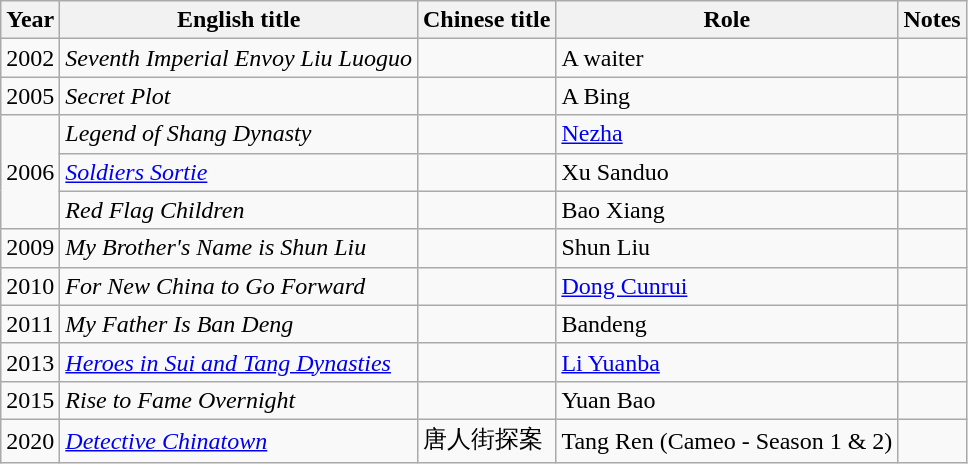<table class="wikitable">
<tr>
<th>Year</th>
<th>English title</th>
<th>Chinese title</th>
<th>Role</th>
<th>Notes</th>
</tr>
<tr>
<td>2002</td>
<td><em>Seventh Imperial Envoy Liu Luoguo</em></td>
<td></td>
<td>A waiter</td>
<td></td>
</tr>
<tr>
<td>2005</td>
<td><em>Secret Plot</em></td>
<td></td>
<td>A Bing</td>
<td></td>
</tr>
<tr>
<td rowspan="3">2006</td>
<td><em>Legend of Shang Dynasty</em></td>
<td></td>
<td><a href='#'>Nezha</a></td>
<td></td>
</tr>
<tr>
<td><em><a href='#'>Soldiers Sortie</a></em></td>
<td></td>
<td>Xu Sanduo</td>
<td></td>
</tr>
<tr>
<td><em>Red Flag Children</em></td>
<td></td>
<td>Bao Xiang</td>
<td></td>
</tr>
<tr>
<td>2009</td>
<td><em>My Brother's Name is Shun Liu</em></td>
<td></td>
<td>Shun Liu</td>
<td></td>
</tr>
<tr>
<td>2010</td>
<td><em>For New China to Go Forward </em></td>
<td></td>
<td><a href='#'>Dong Cunrui</a></td>
<td></td>
</tr>
<tr>
<td>2011</td>
<td><em>My Father Is Ban Deng </em></td>
<td></td>
<td>Bandeng</td>
<td></td>
</tr>
<tr>
<td>2013</td>
<td><em><a href='#'>Heroes in Sui and Tang Dynasties</a></em></td>
<td></td>
<td><a href='#'>Li Yuanba</a></td>
<td></td>
</tr>
<tr>
<td>2015</td>
<td><em>Rise to Fame Overnight</em></td>
<td></td>
<td>Yuan Bao</td>
<td></td>
</tr>
<tr>
<td>2020</td>
<td><em><a href='#'>Detective Chinatown</a></em></td>
<td>唐人街探案</td>
<td>Tang Ren (Cameo - Season 1 & 2)</td>
<td></td>
</tr>
</table>
